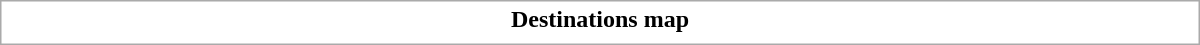<table class="collapsible collapsed" style="border:1px #aaa solid; width:50em; margin:0.2em auto">
<tr>
<th>Destinations map</th>
</tr>
<tr>
<td></td>
</tr>
</table>
